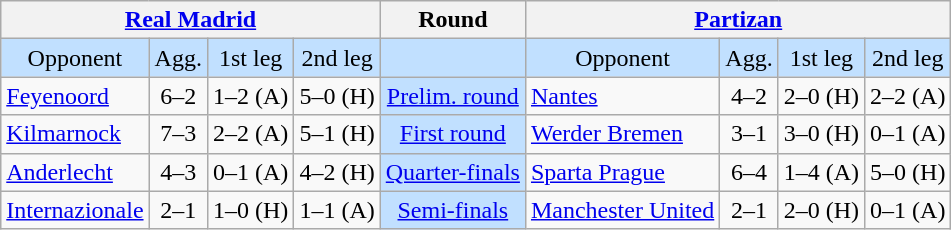<table class="wikitable" style="text-align:center">
<tr>
<th colspan=4><a href='#'>Real Madrid</a></th>
<th>Round</th>
<th colspan=4><a href='#'>Partizan</a></th>
</tr>
<tr style="background:#c1e0ff">
<td>Opponent</td>
<td>Agg.</td>
<td>1st leg</td>
<td>2nd leg</td>
<td></td>
<td>Opponent</td>
<td>Agg.</td>
<td>1st leg</td>
<td>2nd leg</td>
</tr>
<tr>
<td align=left> <a href='#'>Feyenoord</a></td>
<td>6–2</td>
<td>1–2 (A)</td>
<td>5–0 (H)</td>
<td style="background:#c1e0ff;"><a href='#'>Prelim. round</a></td>
<td align=left> <a href='#'>Nantes</a></td>
<td>4–2</td>
<td>2–0 (H)</td>
<td>2–2 (A)</td>
</tr>
<tr>
<td align=left> <a href='#'>Kilmarnock</a></td>
<td>7–3</td>
<td>2–2 (A)</td>
<td>5–1 (H)</td>
<td style="background:#c1e0ff;"><a href='#'>First round</a></td>
<td align=left> <a href='#'>Werder Bremen</a></td>
<td>3–1</td>
<td>3–0 (H)</td>
<td>0–1 (A)</td>
</tr>
<tr>
<td align=left> <a href='#'>Anderlecht</a></td>
<td>4–3</td>
<td>0–1 (A)</td>
<td>4–2 (H)</td>
<td style="background:#c1e0ff;"><a href='#'>Quarter-finals</a></td>
<td align=left> <a href='#'>Sparta Prague</a></td>
<td>6–4</td>
<td>1–4 (A)</td>
<td>5–0 (H)</td>
</tr>
<tr>
<td align=left> <a href='#'>Internazionale</a></td>
<td>2–1</td>
<td>1–0 (H)</td>
<td>1–1 (A)</td>
<td style="background:#c1e0ff;"><a href='#'>Semi-finals</a></td>
<td align=left> <a href='#'>Manchester United</a></td>
<td>2–1</td>
<td>2–0 (H)</td>
<td>0–1 (A)</td>
</tr>
</table>
